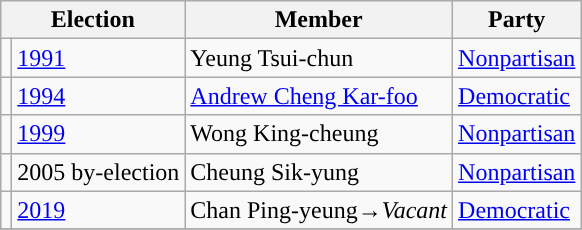<table class="wikitable">
<tr>
<th colspan="2">Election</th>
<th>Member</th>
<th>Party</th>
</tr>
<tr>
<td style="background-color: "></td>
<td><a href='#'>1991</a></td>
<td>Yeung Tsui-chun</td>
<td><a href='#'>Nonpartisan</a></td>
</tr>
<tr>
<td style="background-color: "></td>
<td><a href='#'>1994</a></td>
<td><a href='#'>Andrew Cheng Kar-foo</a></td>
<td><a href='#'>Democratic</a></td>
</tr>
<tr>
<td style="background-color: "></td>
<td><a href='#'>1999</a></td>
<td>Wong King-cheung</td>
<td><a href='#'>Nonpartisan</a></td>
</tr>
<tr>
<td style="background-color: "></td>
<td>2005 by-election</td>
<td>Cheung Sik-yung</td>
<td><a href='#'>Nonpartisan</a></td>
</tr>
<tr>
<td style="background-color: "></td>
<td><a href='#'>2019</a></td>
<td>Chan Ping-yeung→<em>Vacant</em></td>
<td><a href='#'>Democratic</a></td>
</tr>
<tr>
</tr>
</table>
